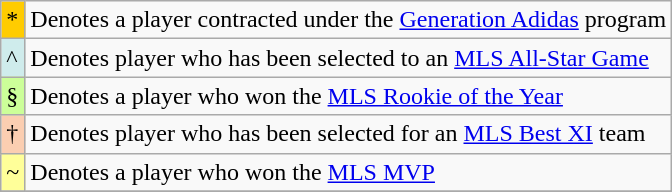<table class="wikitable">
<tr>
<td style="background:#FFCC00">*</td>
<td>Denotes a player contracted under the <a href='#'>Generation Adidas</a> program</td>
</tr>
<tr>
<td style="background:#CFECEC">^</td>
<td>Denotes player who has been selected to an <a href='#'>MLS All-Star Game</a></td>
</tr>
<tr>
<td style="background:#CCFF99">§</td>
<td>Denotes a player who won the <a href='#'>MLS Rookie of the Year</a></td>
</tr>
<tr>
<td style="background: #FBCEB1">†</td>
<td>Denotes player who has been selected for an <a href='#'>MLS Best XI</a> team</td>
</tr>
<tr>
<td style="background:#FFFF99">~</td>
<td>Denotes a player who won the <a href='#'>MLS MVP</a></td>
</tr>
<tr>
</tr>
</table>
